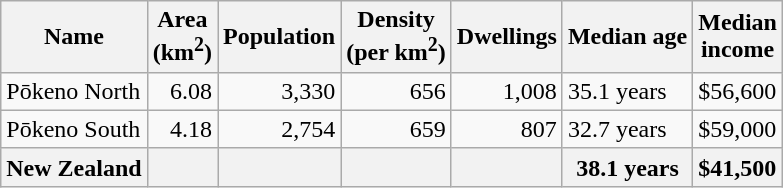<table class="wikitable">
<tr>
<th>Name</th>
<th>Area<br>(km<sup>2</sup>)</th>
<th>Population</th>
<th>Density<br>(per km<sup>2</sup>)</th>
<th>Dwellings</th>
<th>Median age</th>
<th>Median<br>income</th>
</tr>
<tr>
<td>Pōkeno North</td>
<td style="text-align:right;">6.08</td>
<td style="text-align:right;">3,330</td>
<td style="text-align:right;">656</td>
<td style="text-align:right;">1,008</td>
<td>35.1 years</td>
<td>$56,600</td>
</tr>
<tr>
<td>Pōkeno South</td>
<td style="text-align:right;">4.18</td>
<td style="text-align:right;">2,754</td>
<td style="text-align:right;">659</td>
<td style="text-align:right;">807</td>
<td>32.7 years</td>
<td>$59,000</td>
</tr>
<tr>
<th>New Zealand</th>
<th></th>
<th></th>
<th></th>
<th></th>
<th>38.1 years</th>
<th style="text-align:left;">$41,500</th>
</tr>
</table>
